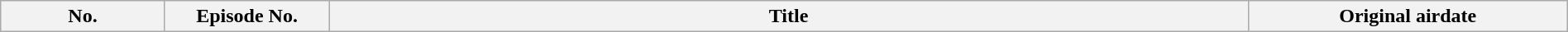<table class="wikitable plainrowheaders" style="width:100%; margin:auto;">
<tr>
<th width="125">No.</th>
<th width="125">Episode No.</th>
<th>Title</th>
<th width="250">Original airdate<br>



</th>
</tr>
</table>
